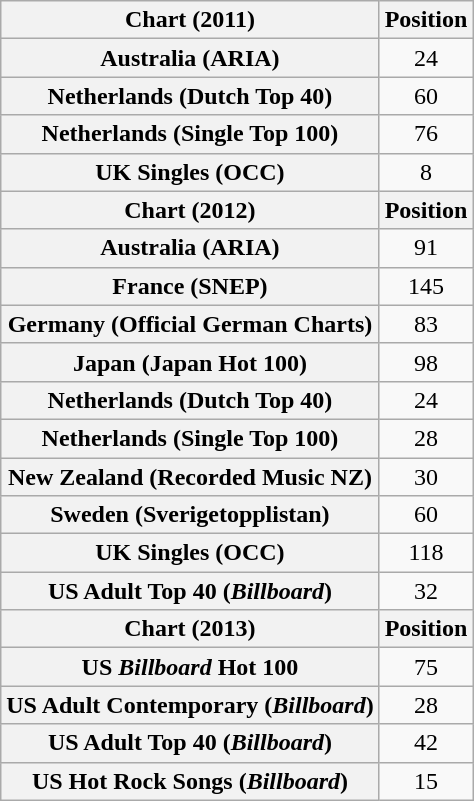<table class="wikitable sortable plainrowheaders" style="text-align:center">
<tr>
<th scope="col">Chart (2011)</th>
<th scope="col">Position</th>
</tr>
<tr>
<th scope="row">Australia (ARIA)</th>
<td>24</td>
</tr>
<tr>
<th scope="row">Netherlands (Dutch Top 40)</th>
<td>60</td>
</tr>
<tr>
<th scope="row">Netherlands (Single Top 100)</th>
<td>76</td>
</tr>
<tr>
<th scope="row">UK Singles (OCC)</th>
<td>8</td>
</tr>
<tr>
<th scope="col">Chart (2012)</th>
<th scope="col">Position</th>
</tr>
<tr>
<th scope="row">Australia (ARIA)</th>
<td>91</td>
</tr>
<tr>
<th scope="row">France (SNEP)</th>
<td>145</td>
</tr>
<tr>
<th scope="row">Germany (Official German Charts)</th>
<td>83</td>
</tr>
<tr>
<th scope="row">Japan (Japan Hot 100)</th>
<td>98</td>
</tr>
<tr>
<th scope="row">Netherlands (Dutch Top 40)</th>
<td>24</td>
</tr>
<tr>
<th scope="row">Netherlands (Single Top 100)</th>
<td>28</td>
</tr>
<tr>
<th scope="row">New Zealand (Recorded Music NZ)</th>
<td>30</td>
</tr>
<tr>
<th scope="row">Sweden (Sverigetopplistan)</th>
<td>60</td>
</tr>
<tr>
<th scope="row">UK Singles (OCC)</th>
<td>118</td>
</tr>
<tr>
<th scope="row">US Adult Top 40 (<em>Billboard</em>)</th>
<td>32</td>
</tr>
<tr>
<th scope="col">Chart (2013)</th>
<th scope="col">Position</th>
</tr>
<tr>
<th scope="row">US <em>Billboard</em> Hot 100</th>
<td>75</td>
</tr>
<tr>
<th scope="row">US Adult Contemporary (<em>Billboard</em>)</th>
<td>28</td>
</tr>
<tr>
<th scope="row">US Adult Top 40 (<em>Billboard</em>)</th>
<td>42</td>
</tr>
<tr>
<th scope="row">US Hot Rock Songs (<em>Billboard</em>)</th>
<td>15</td>
</tr>
</table>
